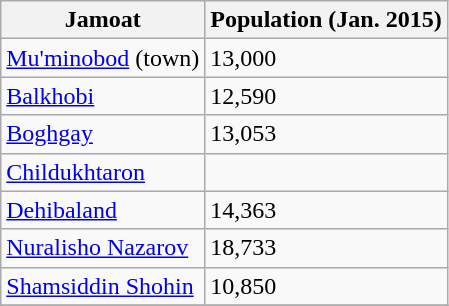<table class="wikitable sortable">
<tr>
<th>Jamoat</th>
<th>Population (Jan. 2015)</th>
</tr>
<tr>
<td><a href='#'>Mu'minobod</a> (town)</td>
<td>13,000</td>
</tr>
<tr>
<td><a href='#'>Balkhobi</a></td>
<td>12,590</td>
</tr>
<tr>
<td><a href='#'>Boghgay</a></td>
<td>13,053</td>
</tr>
<tr>
<td><a href='#'>Childukhtaron</a></td>
<td></td>
</tr>
<tr>
<td><a href='#'>Dehibaland</a></td>
<td>14,363</td>
</tr>
<tr>
<td><a href='#'>Nuralisho Nazarov</a></td>
<td>18,733</td>
</tr>
<tr>
<td><a href='#'>Shamsiddin Shohin</a></td>
<td>10,850</td>
</tr>
<tr>
</tr>
</table>
